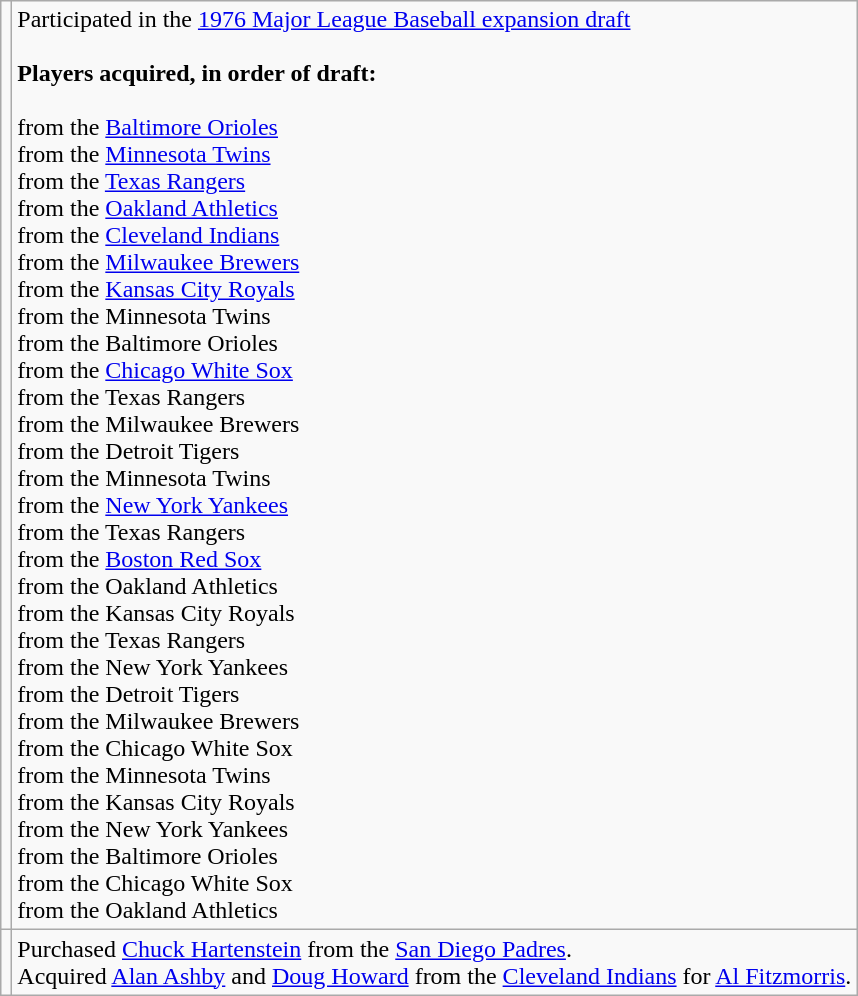<table class="wikitable">
<tr>
<td></td>
<td>Participated in the <a href='#'>1976 Major League Baseball expansion draft</a><br><br><strong>Players acquired, in order of draft:</strong><br><br> from the <a href='#'>Baltimore Orioles</a>
<br> from the <a href='#'>Minnesota Twins</a>
<br> from the <a href='#'>Texas Rangers</a>
<br> from the <a href='#'>Oakland Athletics</a>
<br> from the <a href='#'>Cleveland Indians</a>
<br> from the <a href='#'>Milwaukee Brewers</a>
<br> from the <a href='#'>Kansas City Royals</a>
<br> from the Minnesota Twins
<br> from the Baltimore Orioles
<br> from the <a href='#'>Chicago White Sox</a>
<br> from the Texas Rangers
<br> from the Milwaukee Brewers
<br> from the Detroit Tigers
<br> from the Minnesota Twins
<br> from the <a href='#'>New York Yankees</a>
<br> from the Texas Rangers
<br> from the <a href='#'>Boston Red Sox</a>
<br> from the Oakland Athletics
<br> from the Kansas City Royals
<br> from the Texas Rangers
<br> from the New York Yankees
<br> from the Detroit Tigers
<br> from the Milwaukee Brewers
<br> from the Chicago White Sox
<br> from the Minnesota Twins
<br> from the Kansas City Royals
<br> from the New York Yankees
<br> from the Baltimore Orioles
<br> from the Chicago White Sox
<br> from the Oakland Athletics</td>
</tr>
<tr>
<td></td>
<td>Purchased <a href='#'>Chuck Hartenstein</a> from the <a href='#'>San Diego Padres</a>. <br>Acquired <a href='#'>Alan Ashby</a> and <a href='#'>Doug Howard</a> from the <a href='#'>Cleveland Indians</a> for <a href='#'>Al Fitzmorris</a>.</td>
</tr>
</table>
